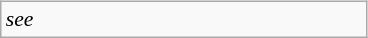<table class="wikitable" align=left style="font-size: 0.9em; width: 245px; margin: 0.2em 1.5em 0.5em 0;">
<tr>
<td><em>see </em></td>
</tr>
</table>
